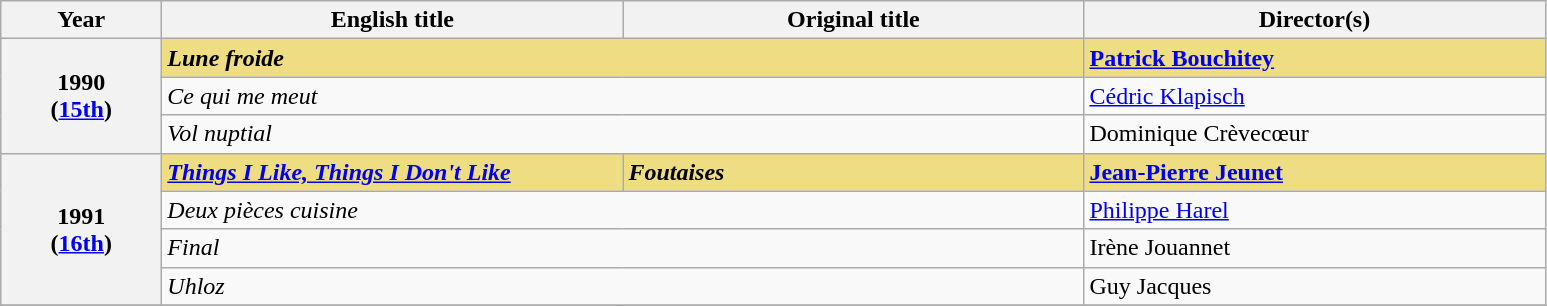<table class="wikitable">
<tr>
<th width="100">Year</th>
<th width="300">English title</th>
<th width="300">Original title</th>
<th width="300">Director(s)</th>
</tr>
<tr style="background:#eedd82;">
<th rowspan="3" align="center">1990<br>(<a href='#'>15th</a>)</th>
<td colspan="2"><strong><em>Lune froide</em></strong></td>
<td><strong><a href='#'>Patrick Bouchitey</a></strong></td>
</tr>
<tr>
<td colspan="2"><em>Ce qui me meut</em></td>
<td><a href='#'>Cédric Klapisch</a></td>
</tr>
<tr>
<td colspan="2"><em>Vol nuptial</em></td>
<td>Dominique Crèvecœur</td>
</tr>
<tr style="background:#eedd82;">
<th rowspan="4" align="center">1991<br>(<a href='#'>16th</a>)</th>
<td><strong><em><a href='#'>Things I Like, Things I Don't Like</a></em></strong></td>
<td><strong><em>Foutaises</em></strong></td>
<td><strong><a href='#'>Jean-Pierre Jeunet</a></strong></td>
</tr>
<tr>
<td colspan="2"><em>Deux pièces cuisine</em></td>
<td><a href='#'>Philippe Harel</a></td>
</tr>
<tr>
<td colspan="2"><em>Final</em></td>
<td>Irène Jouannet</td>
</tr>
<tr>
<td colspan="2"><em>Uhloz</em></td>
<td>Guy Jacques</td>
</tr>
<tr>
</tr>
</table>
